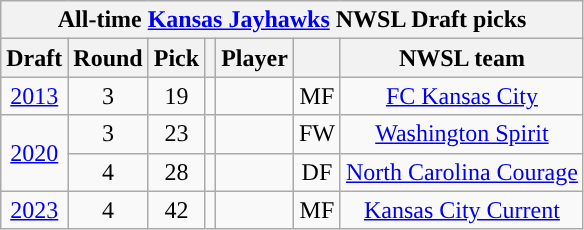<table class="wikitable sortable" style="text-align: center;">
<tr>
<th colspan="7" style="background:#">All-time <a href='#'><span>Kansas Jayhawks</span></a> NWSL Draft picks</th>
</tr>
<tr>
<th scope="col">Draft</th>
<th scope="col">Round</th>
<th scope="col">Pick</th>
<th scope="col"></th>
<th scope="col">Player</th>
<th scope="col"></th>
<th scope="col">NWSL team</th>
</tr>
<tr>
<td><a href='#'>2013</a></td>
<td>3</td>
<td>19</td>
<td></td>
<td></td>
<td>MF</td>
<td><a href='#'>FC Kansas City</a></td>
</tr>
<tr>
<td rowspan="2"><a href='#'>2020</a></td>
<td>3</td>
<td>23</td>
<td></td>
<td></td>
<td>FW</td>
<td><a href='#'>Washington Spirit</a></td>
</tr>
<tr>
<td>4</td>
<td>28</td>
<td></td>
<td></td>
<td>DF</td>
<td><a href='#'>North Carolina Courage</a></td>
</tr>
<tr>
<td><a href='#'>2023</a></td>
<td>4</td>
<td>42</td>
<td></td>
<td></td>
<td>MF</td>
<td><a href='#'>Kansas City Current</a></td>
</tr>
</table>
